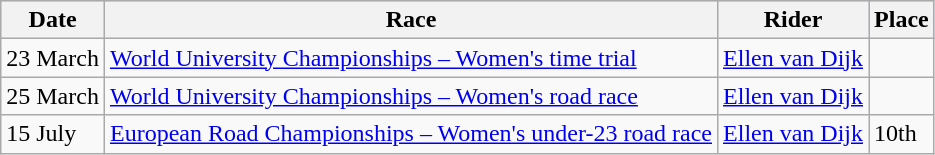<table class="wikitable">
<tr style="background:#ccccff;">
<th>Date</th>
<th>Race</th>
<th>Rider</th>
<th>Place</th>
</tr>
<tr>
<td>23 March</td>
<td><a href='#'>World University Championships – Women's time trial</a></td>
<td> <a href='#'>Ellen van Dijk</a></td>
<td></td>
</tr>
<tr>
<td>25 March</td>
<td><a href='#'>World University Championships – Women's road race</a></td>
<td> <a href='#'>Ellen van Dijk</a></td>
<td></td>
</tr>
<tr>
<td>15 July</td>
<td><a href='#'>European Road Championships – Women's under-23 road race</a></td>
<td> <a href='#'>Ellen van Dijk</a></td>
<td>10th</td>
</tr>
</table>
